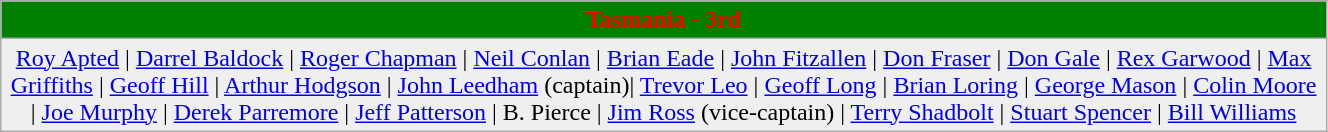<table class="wikitable" style="text-align:center;" width=70%>
<tr>
<th colspan=2 style="background:green;color:red;">Tasmania - 3rd</th>
</tr>
<tr bgcolor="#efefef">
<td><a href='#'>Roy Apted</a> | <a href='#'>Darrel Baldock</a> | <a href='#'>Roger Chapman</a> | <a href='#'>Neil Conlan</a> | <a href='#'>Brian Eade</a> | <a href='#'>John Fitzallen</a> | <a href='#'>Don Fraser</a> | <a href='#'>Don Gale</a> | <a href='#'>Rex Garwood</a> | <a href='#'>Max Griffiths</a> | <a href='#'>Geoff Hill</a> | <a href='#'>Arthur Hodgson</a> | <a href='#'>John Leedham</a> (captain)| <a href='#'>Trevor Leo</a> | <a href='#'>Geoff Long</a> | <a href='#'>Brian Loring</a> | <a href='#'>George Mason</a> | <a href='#'>Colin Moore</a> | <a href='#'>Joe Murphy</a> | <a href='#'>Derek Parremore</a> | <a href='#'>Jeff Patterson</a> | B. Pierce | <a href='#'>Jim Ross</a> (vice-captain) | <a href='#'>Terry Shadbolt</a> | <a href='#'>Stuart Spencer</a> | <a href='#'>Bill Williams</a></td>
</tr>
</table>
